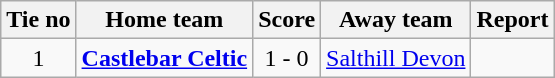<table class="wikitable" style="text-align: center">
<tr>
<th>Tie no</th>
<th>Home team</th>
<th>Score</th>
<th>Away team</th>
<th>Report</th>
</tr>
<tr>
<td>1</td>
<td><strong><a href='#'>Castlebar Celtic</a></strong></td>
<td>1 - 0</td>
<td><a href='#'>Salthill Devon</a></td>
<td></td>
</tr>
</table>
